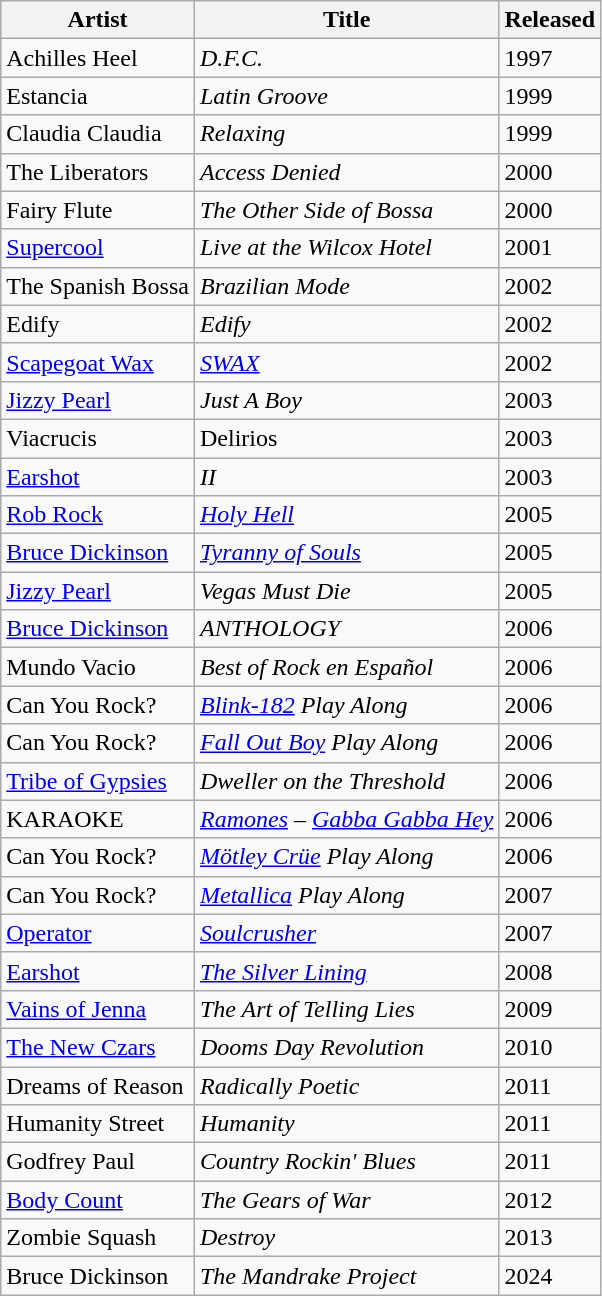<table class="wikitable">
<tr>
<th>Artist</th>
<th>Title</th>
<th>Released</th>
</tr>
<tr>
<td>Achilles Heel</td>
<td><em>D.F.C.</em></td>
<td>1997</td>
</tr>
<tr>
<td>Estancia</td>
<td><em>Latin Groove</em></td>
<td>1999</td>
</tr>
<tr>
<td>Claudia Claudia</td>
<td><em>Relaxing</em></td>
<td>1999</td>
</tr>
<tr>
<td>The Liberators</td>
<td><em>Access Denied</em></td>
<td>2000</td>
</tr>
<tr>
<td>Fairy Flute</td>
<td><em>The Other Side of Bossa</em></td>
<td>2000</td>
</tr>
<tr>
<td><a href='#'>Supercool</a></td>
<td><em>Live at the Wilcox Hotel</em></td>
<td>2001</td>
</tr>
<tr>
<td>The Spanish Bossa</td>
<td><em>Brazilian Mode</em></td>
<td>2002</td>
</tr>
<tr>
<td>Edify</td>
<td><em>Edify</em></td>
<td>2002</td>
</tr>
<tr>
<td><a href='#'>Scapegoat Wax</a></td>
<td><em><a href='#'>SWAX</a></em></td>
<td>2002</td>
</tr>
<tr>
<td><a href='#'>Jizzy Pearl</a></td>
<td><em>Just A Boy</em></td>
<td>2003</td>
</tr>
<tr>
<td>Viacrucis</td>
<td>Delirios</td>
<td>2003</td>
</tr>
<tr>
<td><a href='#'>Earshot</a></td>
<td><em>II</em></td>
<td>2003</td>
</tr>
<tr>
<td><a href='#'>Rob Rock</a></td>
<td><em><a href='#'>Holy Hell</a></em></td>
<td>2005</td>
</tr>
<tr>
<td><a href='#'>Bruce Dickinson</a></td>
<td><em><a href='#'>Tyranny of Souls</a></em></td>
<td>2005</td>
</tr>
<tr>
<td><a href='#'>Jizzy Pearl</a></td>
<td><em>Vegas Must Die</em></td>
<td>2005</td>
</tr>
<tr>
<td><a href='#'>Bruce Dickinson</a></td>
<td><em>ANTHOLOGY</em></td>
<td>2006</td>
</tr>
<tr>
<td>Mundo Vacio</td>
<td><em>Best of Rock en Español</em></td>
<td>2006</td>
</tr>
<tr>
<td>Can You Rock?</td>
<td><em><a href='#'>Blink-182</a> Play Along</em></td>
<td>2006</td>
</tr>
<tr>
<td>Can You Rock?</td>
<td><em><a href='#'>Fall Out Boy</a> Play Along</em></td>
<td>2006</td>
</tr>
<tr>
<td><a href='#'>Tribe of Gypsies</a></td>
<td><em>Dweller on the Threshold</em></td>
<td>2006</td>
</tr>
<tr>
<td>KARAOKE</td>
<td><em><a href='#'>Ramones</a> – <a href='#'>Gabba Gabba Hey</a></em></td>
<td>2006</td>
</tr>
<tr>
<td>Can You Rock?</td>
<td><em><a href='#'>Mötley Crüe</a> Play Along</em></td>
<td>2006</td>
</tr>
<tr>
<td>Can You Rock?</td>
<td><em><a href='#'>Metallica</a> Play Along</em></td>
<td>2007</td>
</tr>
<tr>
<td><a href='#'>Operator</a></td>
<td><em><a href='#'>Soulcrusher</a></em></td>
<td>2007</td>
</tr>
<tr>
<td><a href='#'>Earshot</a></td>
<td><em><a href='#'>The Silver Lining</a></em></td>
<td>2008</td>
</tr>
<tr>
<td><a href='#'>Vains of Jenna</a></td>
<td><em>The Art of Telling Lies</em></td>
<td>2009</td>
</tr>
<tr>
<td><a href='#'>The New Czars</a></td>
<td><em>Dooms Day Revolution</em></td>
<td>2010</td>
</tr>
<tr>
<td>Dreams of Reason</td>
<td><em>Radically Poetic</em></td>
<td>2011</td>
</tr>
<tr>
<td>Humanity Street</td>
<td><em>Humanity</em></td>
<td>2011</td>
</tr>
<tr>
<td>Godfrey Paul</td>
<td><em>Country Rockin' Blues</em></td>
<td>2011</td>
</tr>
<tr>
<td><a href='#'>Body Count</a></td>
<td><em>The Gears of War</em></td>
<td>2012</td>
</tr>
<tr>
<td>Zombie Squash</td>
<td><em>Destroy</em></td>
<td>2013</td>
</tr>
<tr>
<td>Bruce Dickinson</td>
<td><em>The Mandrake Project</em></td>
<td>2024</td>
</tr>
</table>
